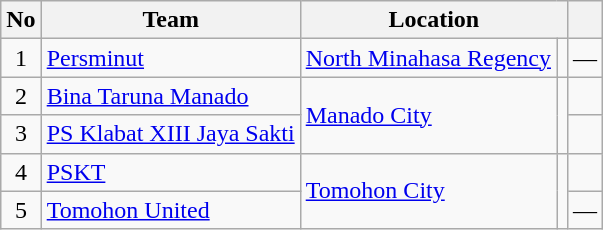<table class="wikitable sortable" style="font-size:100%;">
<tr>
<th>No</th>
<th>Team</th>
<th colspan="2">Location</th>
<th></th>
</tr>
<tr>
<td align="center">1</td>
<td><a href='#'>Persminut</a></td>
<td><a href='#'>North Minahasa Regency</a></td>
<td></td>
<td align="center">—</td>
</tr>
<tr>
<td align="center">2</td>
<td><a href='#'>Bina Taruna Manado</a></td>
<td rowspan="2"><a href='#'>Manado City</a></td>
<td rowspan="2"></td>
<td align="center"></td>
</tr>
<tr>
<td align="center">3</td>
<td><a href='#'>PS Klabat XIII Jaya Sakti</a></td>
<td align="center"></td>
</tr>
<tr>
<td align="center">4</td>
<td><a href='#'>PSKT</a></td>
<td rowspan="2"><a href='#'>Tomohon City</a></td>
<td rowspan="2"></td>
<td align="center"></td>
</tr>
<tr>
<td align="center">5</td>
<td><a href='#'>Tomohon United</a></td>
<td align="center">—</td>
</tr>
</table>
